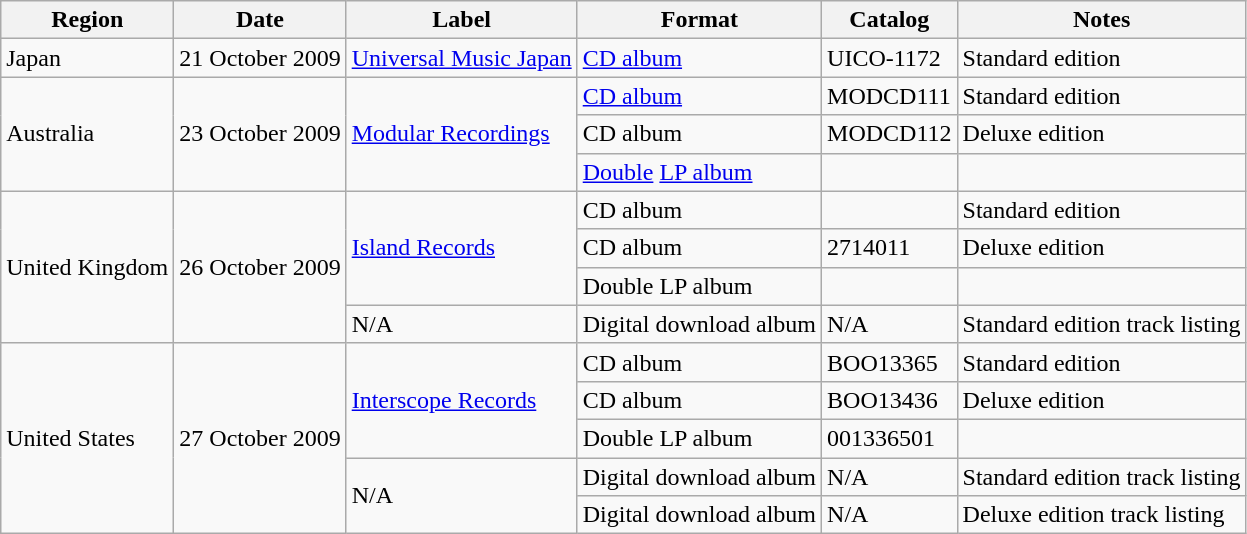<table class="wikitable">
<tr>
<th>Region</th>
<th>Date</th>
<th>Label</th>
<th>Format</th>
<th>Catalog</th>
<th>Notes</th>
</tr>
<tr>
<td>Japan</td>
<td>21 October 2009</td>
<td><a href='#'>Universal Music Japan</a></td>
<td><a href='#'>CD album</a></td>
<td>UICO-1172</td>
<td>Standard edition</td>
</tr>
<tr>
<td rowspan="3">Australia</td>
<td rowspan="3">23 October 2009</td>
<td rowspan="3"><a href='#'>Modular Recordings</a></td>
<td><a href='#'>CD album</a></td>
<td>MODCD111</td>
<td>Standard edition</td>
</tr>
<tr>
<td>CD album</td>
<td>MODCD112</td>
<td>Deluxe edition</td>
</tr>
<tr>
<td><a href='#'>Double</a> <a href='#'>LP album</a></td>
<td></td>
<td></td>
</tr>
<tr>
<td rowspan="4">United Kingdom</td>
<td rowspan="4">26 October 2009</td>
<td rowspan="3"><a href='#'>Island Records</a></td>
<td>CD album</td>
<td></td>
<td>Standard edition</td>
</tr>
<tr>
<td>CD album</td>
<td>2714011</td>
<td>Deluxe edition</td>
</tr>
<tr>
<td>Double LP album</td>
<td></td>
<td></td>
</tr>
<tr>
<td>N/A</td>
<td>Digital download album</td>
<td>N/A</td>
<td>Standard edition track listing</td>
</tr>
<tr>
<td rowspan="5">United States</td>
<td rowspan="5">27 October 2009</td>
<td rowspan="3"><a href='#'>Interscope Records</a></td>
<td>CD album</td>
<td>BOO13365</td>
<td>Standard edition</td>
</tr>
<tr>
<td>CD album</td>
<td>BOO13436</td>
<td>Deluxe edition</td>
</tr>
<tr>
<td>Double LP album</td>
<td>001336501</td>
<td></td>
</tr>
<tr>
<td rowspan="2">N/A</td>
<td>Digital download album</td>
<td>N/A</td>
<td>Standard edition track listing</td>
</tr>
<tr>
<td>Digital download album</td>
<td>N/A</td>
<td>Deluxe edition track listing</td>
</tr>
</table>
